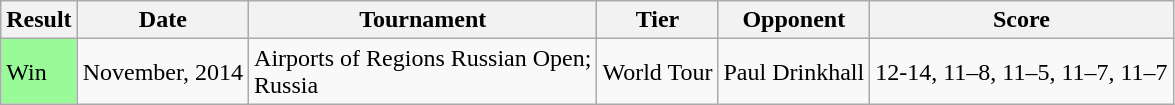<table class="wikitable sortable">
<tr>
<th>Result</th>
<th>Date</th>
<th>Tournament</th>
<th>Tier</th>
<th>Opponent</th>
<th>Score</th>
</tr>
<tr>
<td bgcolor=98fb98>Win</td>
<td>November, 2014</td>
<td>Airports of Regions Russian Open;<br>Russia</td>
<td>World Tour</td>
<td> Paul Drinkhall</td>
<td>12-14, 11–8, 11–5, 11–7, 11–7</td>
</tr>
</table>
